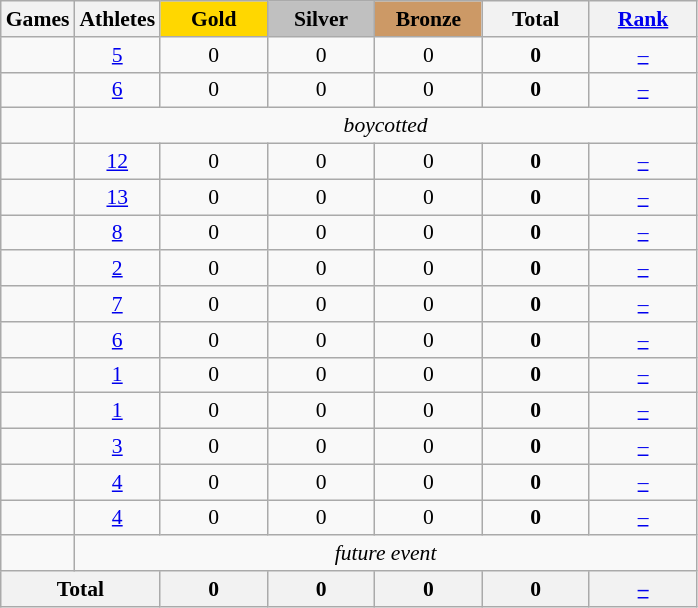<table class="wikitable" style="text-align:center; font-size:90%;">
<tr>
<th>Games</th>
<th>Athletes</th>
<td style="background:gold; width:4.5em; font-weight:bold;">Gold</td>
<td style="background:silver; width:4.5em; font-weight:bold;">Silver</td>
<td style="background:#cc9966; width:4.5em; font-weight:bold;">Bronze</td>
<th style="width:4.5em; font-weight:bold;">Total</th>
<th style="width:4.5em; font-weight:bold;"><a href='#'>Rank</a></th>
</tr>
<tr>
<td align=left></td>
<td><a href='#'>5</a></td>
<td>0</td>
<td>0</td>
<td>0</td>
<td><strong>0</strong></td>
<td><a href='#'>–</a></td>
</tr>
<tr>
<td align=left></td>
<td><a href='#'>6</a></td>
<td>0</td>
<td>0</td>
<td>0</td>
<td><strong>0</strong></td>
<td><a href='#'>–</a></td>
</tr>
<tr>
<td align=left></td>
<td colspan = 7><em>boycotted</em></td>
</tr>
<tr>
<td align=left></td>
<td><a href='#'>12</a></td>
<td>0</td>
<td>0</td>
<td>0</td>
<td><strong>0</strong></td>
<td><a href='#'>–</a></td>
</tr>
<tr>
<td align=left></td>
<td><a href='#'>13</a></td>
<td>0</td>
<td>0</td>
<td>0</td>
<td><strong>0</strong></td>
<td><a href='#'>–</a></td>
</tr>
<tr>
<td align=left></td>
<td><a href='#'>8</a></td>
<td>0</td>
<td>0</td>
<td>0</td>
<td><strong>0</strong></td>
<td><a href='#'>–</a></td>
</tr>
<tr>
<td align=left></td>
<td><a href='#'>2</a></td>
<td>0</td>
<td>0</td>
<td>0</td>
<td><strong>0</strong></td>
<td><a href='#'>–</a></td>
</tr>
<tr>
<td align=left></td>
<td><a href='#'>7</a></td>
<td>0</td>
<td>0</td>
<td>0</td>
<td><strong>0</strong></td>
<td><a href='#'>–</a></td>
</tr>
<tr>
<td align=left></td>
<td><a href='#'>6</a></td>
<td>0</td>
<td>0</td>
<td>0</td>
<td><strong>0</strong></td>
<td><a href='#'>–</a></td>
</tr>
<tr>
<td align=left></td>
<td><a href='#'>1</a></td>
<td>0</td>
<td>0</td>
<td>0</td>
<td><strong>0</strong></td>
<td><a href='#'>–</a></td>
</tr>
<tr>
<td align=left></td>
<td><a href='#'>1</a></td>
<td>0</td>
<td>0</td>
<td>0</td>
<td><strong>0</strong></td>
<td><a href='#'>–</a></td>
</tr>
<tr>
<td align=left></td>
<td><a href='#'>3</a></td>
<td>0</td>
<td>0</td>
<td>0</td>
<td><strong>0</strong></td>
<td><a href='#'>–</a></td>
</tr>
<tr>
<td align=left></td>
<td><a href='#'>4</a></td>
<td>0</td>
<td>0</td>
<td>0</td>
<td><strong>0</strong></td>
<td><a href='#'>–</a></td>
</tr>
<tr>
<td align=left></td>
<td><a href='#'>4</a></td>
<td>0</td>
<td>0</td>
<td>0</td>
<td><strong>0</strong></td>
<td><a href='#'>–</a></td>
</tr>
<tr>
<td align=left></td>
<td colspan=6><em>future event</em></td>
</tr>
<tr>
<th colspan=2>Total</th>
<th>0</th>
<th>0</th>
<th>0</th>
<th>0</th>
<th><a href='#'>–</a></th>
</tr>
</table>
